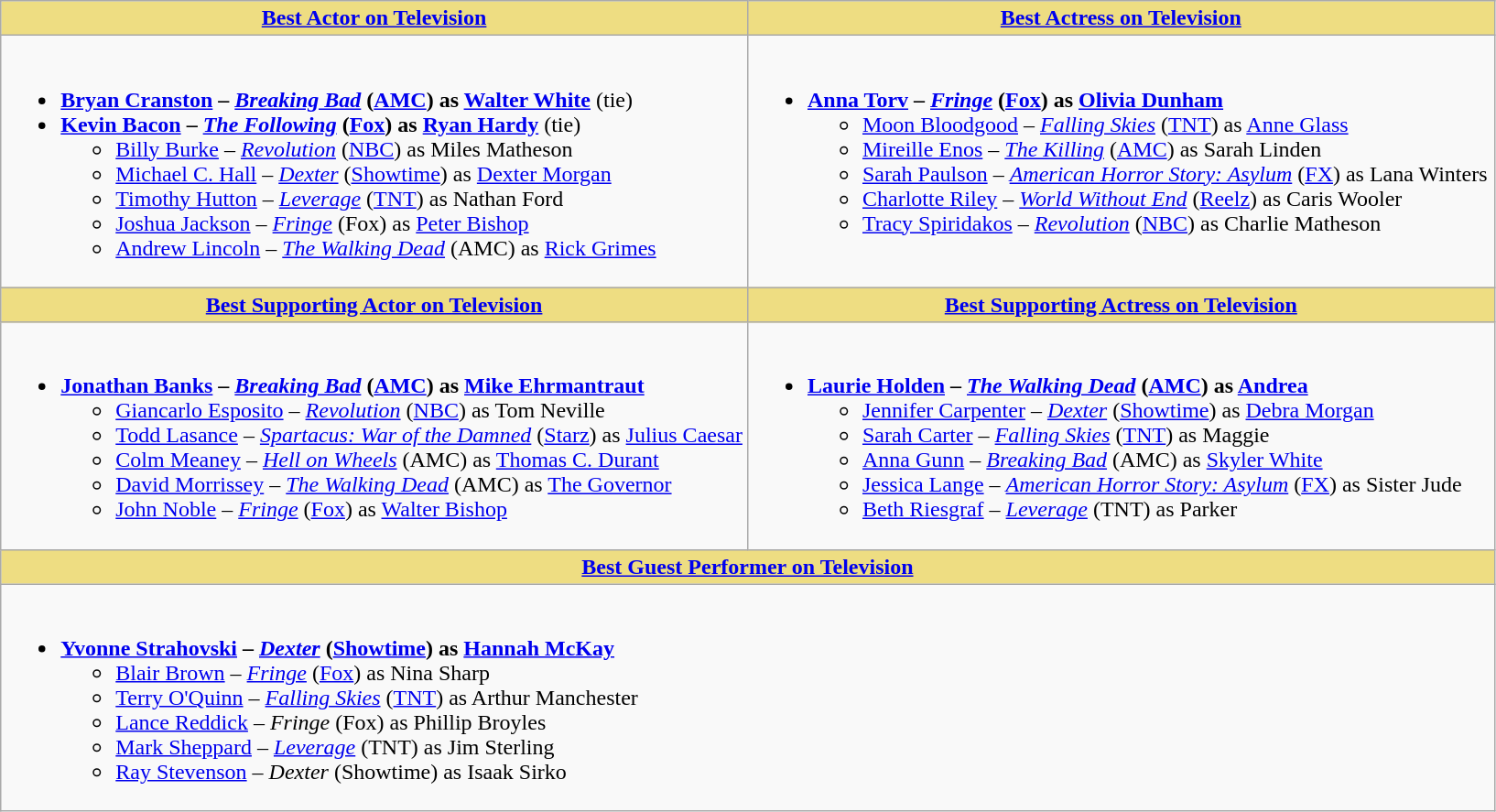<table class=wikitable>
<tr>
<th style="background:#EEDD82; width:50%"><a href='#'>Best Actor on Television</a></th>
<th style="background:#EEDD82; width:50%"><a href='#'>Best Actress on Television</a></th>
</tr>
<tr>
<td valign="top"><br><ul><li><strong><a href='#'>Bryan Cranston</a> – <em><a href='#'>Breaking Bad</a></em> (<a href='#'>AMC</a>) as <a href='#'>Walter White</a></strong> (tie)</li><li><strong><a href='#'>Kevin Bacon</a> – <em><a href='#'>The Following</a></em> (<a href='#'>Fox</a>) as <a href='#'>Ryan Hardy</a></strong> (tie)<ul><li><a href='#'>Billy Burke</a> – <em><a href='#'>Revolution</a></em> (<a href='#'>NBC</a>) as Miles Matheson</li><li><a href='#'>Michael C. Hall</a> – <em><a href='#'>Dexter</a></em> (<a href='#'>Showtime</a>) as <a href='#'>Dexter Morgan</a></li><li><a href='#'>Timothy Hutton</a> – <em><a href='#'>Leverage</a></em> (<a href='#'>TNT</a>) as Nathan Ford</li><li><a href='#'>Joshua Jackson</a> – <em><a href='#'>Fringe</a></em> (Fox) as <a href='#'>Peter Bishop</a></li><li><a href='#'>Andrew Lincoln</a> – <em><a href='#'>The Walking Dead</a></em> (AMC) as <a href='#'>Rick Grimes</a></li></ul></li></ul></td>
<td valign="top"><br><ul><li><strong><a href='#'>Anna Torv</a> – <em><a href='#'>Fringe</a></em> (<a href='#'>Fox</a>) as <a href='#'>Olivia Dunham</a></strong><ul><li><a href='#'>Moon Bloodgood</a> – <em><a href='#'>Falling Skies</a></em> (<a href='#'>TNT</a>) as <a href='#'>Anne Glass</a></li><li><a href='#'>Mireille Enos</a> – <em><a href='#'>The Killing</a></em> (<a href='#'>AMC</a>) as Sarah Linden</li><li><a href='#'>Sarah Paulson</a> – <em><a href='#'>American Horror Story: Asylum</a></em> (<a href='#'>FX</a>) as Lana Winters</li><li><a href='#'>Charlotte Riley</a> – <em><a href='#'>World Without End</a></em> (<a href='#'>Reelz</a>) as Caris Wooler</li><li><a href='#'>Tracy Spiridakos</a> – <em><a href='#'>Revolution</a></em> (<a href='#'>NBC</a>) as Charlie Matheson</li></ul></li></ul></td>
</tr>
<tr>
<th style="background:#EEDD82; width:50%"><a href='#'>Best Supporting Actor on Television</a></th>
<th style="background:#EEDD82; width:50%"><a href='#'>Best Supporting Actress on Television</a></th>
</tr>
<tr>
<td valign="top"><br><ul><li><strong><a href='#'>Jonathan Banks</a> – <em><a href='#'>Breaking Bad</a></em> (<a href='#'>AMC</a>) as <a href='#'>Mike Ehrmantraut</a></strong><ul><li><a href='#'>Giancarlo Esposito</a> – <em><a href='#'>Revolution</a></em> (<a href='#'>NBC</a>) as Tom Neville</li><li><a href='#'>Todd Lasance</a> – <em><a href='#'>Spartacus: War of the Damned</a></em> (<a href='#'>Starz</a>) as <a href='#'>Julius Caesar</a></li><li><a href='#'>Colm Meaney</a> – <em><a href='#'>Hell on Wheels</a></em> (AMC) as <a href='#'>Thomas C. Durant</a></li><li><a href='#'>David Morrissey</a> – <em><a href='#'>The Walking Dead</a></em> (AMC) as <a href='#'>The Governor</a></li><li><a href='#'>John Noble</a> – <em><a href='#'>Fringe</a></em> (<a href='#'>Fox</a>) as <a href='#'>Walter Bishop</a></li></ul></li></ul></td>
<td valign="top"><br><ul><li><strong><a href='#'>Laurie Holden</a> – <em><a href='#'>The Walking Dead</a></em> (<a href='#'>AMC</a>) as <a href='#'>Andrea</a></strong><ul><li><a href='#'>Jennifer Carpenter</a> – <em><a href='#'>Dexter</a></em> (<a href='#'>Showtime</a>) as <a href='#'>Debra Morgan</a></li><li><a href='#'>Sarah Carter</a> – <em><a href='#'>Falling Skies</a></em> (<a href='#'>TNT</a>) as Maggie</li><li><a href='#'>Anna Gunn</a> – <em><a href='#'>Breaking Bad</a></em> (AMC) as <a href='#'>Skyler White</a></li><li><a href='#'>Jessica Lange</a> – <em><a href='#'>American Horror Story: Asylum</a></em> (<a href='#'>FX</a>) as Sister Jude</li><li><a href='#'>Beth Riesgraf</a> – <em><a href='#'>Leverage</a></em> (TNT) as Parker</li></ul></li></ul></td>
</tr>
<tr>
<th colspan="2" style="background:#EEDD82; width:50%"><a href='#'>Best Guest Performer on Television</a></th>
</tr>
<tr>
<td colspan="2" valign="top"><br><ul><li><strong><a href='#'>Yvonne Strahovski</a> – <em><a href='#'>Dexter</a></em> (<a href='#'>Showtime</a>) as <a href='#'>Hannah McKay</a></strong><ul><li><a href='#'>Blair Brown</a> – <em><a href='#'>Fringe</a></em> (<a href='#'>Fox</a>) as Nina Sharp</li><li><a href='#'>Terry O'Quinn</a> – <em><a href='#'>Falling Skies</a></em> (<a href='#'>TNT</a>) as Arthur Manchester</li><li><a href='#'>Lance Reddick</a> – <em>Fringe</em> (Fox) as Phillip Broyles</li><li><a href='#'>Mark Sheppard</a> – <em><a href='#'>Leverage</a></em> (TNT) as Jim Sterling</li><li><a href='#'>Ray Stevenson</a> – <em>Dexter</em> (Showtime) as Isaak Sirko</li></ul></li></ul></td>
</tr>
</table>
